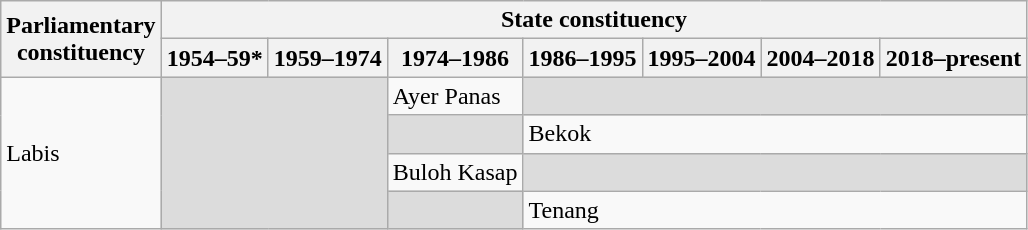<table class="wikitable">
<tr>
<th rowspan="2">Parliamentary<br>constituency</th>
<th colspan="7">State constituency</th>
</tr>
<tr>
<th>1954–59*</th>
<th>1959–1974</th>
<th>1974–1986</th>
<th>1986–1995</th>
<th>1995–2004</th>
<th>2004–2018</th>
<th>2018–present</th>
</tr>
<tr>
<td rowspan="4">Labis</td>
<td colspan="2" rowspan="4" bgcolor="dcdcdc"></td>
<td>Ayer Panas</td>
<td colspan="4" bgcolor="dcdcdc"></td>
</tr>
<tr>
<td bgcolor="dcdcdc"></td>
<td colspan="4">Bekok</td>
</tr>
<tr>
<td>Buloh Kasap</td>
<td colspan="4" bgcolor="dcdcdc"></td>
</tr>
<tr>
<td bgcolor="dcdcdc"></td>
<td colspan="4">Tenang</td>
</tr>
</table>
